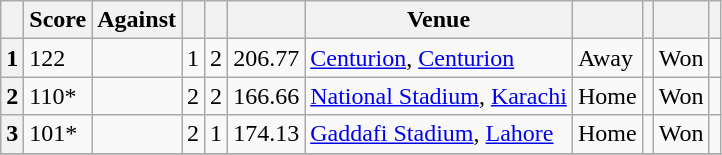<table class="wikitable sortable plainrowheaders">
<tr>
<th></th>
<th>Score</th>
<th>Against</th>
<th><a href='#'></a></th>
<th><a href='#'></a></th>
<th><a href='#'></a></th>
<th>Venue</th>
<th></th>
<th></th>
<th></th>
<th></th>
</tr>
<tr>
<th scope="row">1</th>
<td> 122  </td>
<td></td>
<td>1</td>
<td>2</td>
<td>206.77</td>
<td><a href='#'>Centurion</a>, <a href='#'>Centurion</a></td>
<td>Away</td>
<td></td>
<td>Won</td>
<td></td>
</tr>
<tr>
<th scope="row">2</th>
<td> 110*  </td>
<td></td>
<td>2</td>
<td>2</td>
<td>166.66</td>
<td><a href='#'>National Stadium</a>, <a href='#'>Karachi</a></td>
<td>Home</td>
<td></td>
<td>Won</td>
<td></td>
</tr>
<tr>
<th scope="row">3</th>
<td> 101*  </td>
<td></td>
<td>2</td>
<td>1</td>
<td>174.13</td>
<td><a href='#'>Gaddafi Stadium</a>, <a href='#'>Lahore</a></td>
<td>Home</td>
<td></td>
<td>Won</td>
<td></td>
</tr>
<tr>
</tr>
</table>
